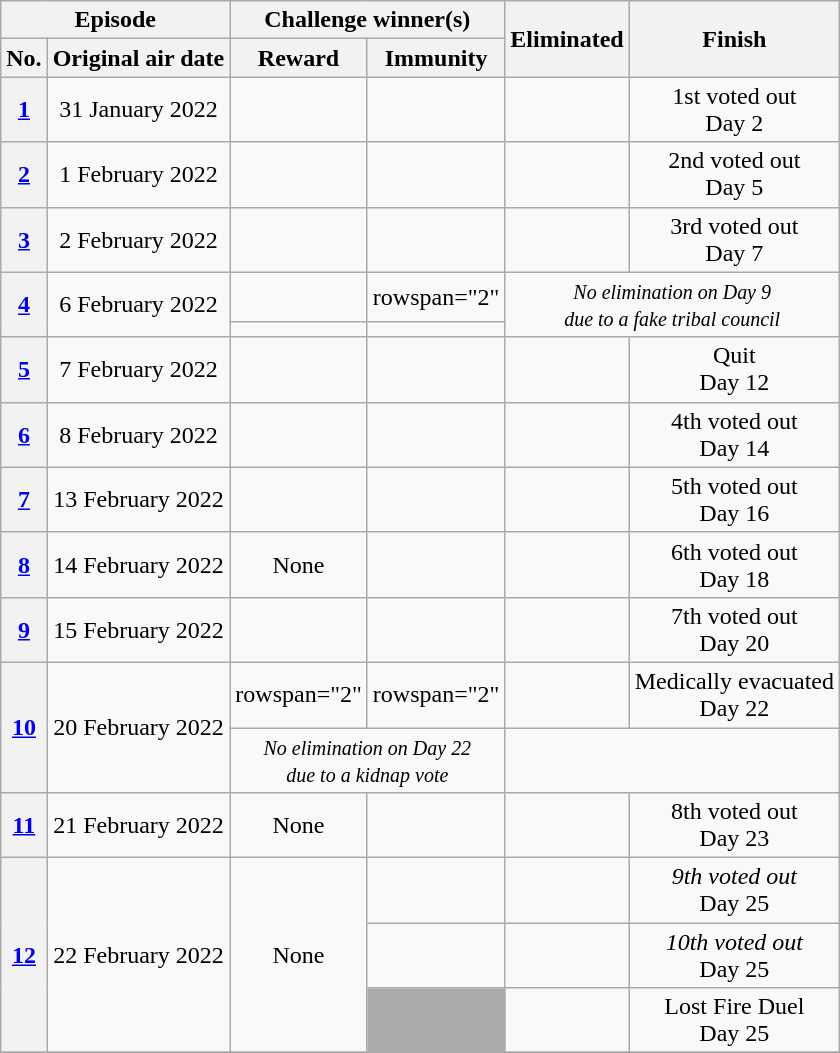<table class="wikitable nowrap" style="text-align:center; font-size:100%">
<tr>
<th colspan="2">Episode</th>
<th colspan="2">Challenge winner(s)</th>
<th rowspan="2">Eliminated</th>
<th rowspan="2">Finish</th>
</tr>
<tr>
<th>No.</th>
<th>Original air date</th>
<th>Reward</th>
<th>Immunity</th>
</tr>
<tr>
<th><a href='#'>1</a></th>
<td>31 January 2022</td>
<td></td>
<td></td>
<td></td>
<td>1st voted out<br>Day 2</td>
</tr>
<tr>
<th><a href='#'>2</a></th>
<td>1 February 2022</td>
<td></td>
<td></td>
<td></td>
<td>2nd voted out<br>Day 5</td>
</tr>
<tr>
<th><a href='#'>3</a></th>
<td>2 February 2022</td>
<td></td>
<td></td>
<td></td>
<td>3rd voted out<br>Day 7</td>
</tr>
<tr>
<th rowspan="2"><a href='#'>4</a></th>
<td rowspan="2">6 February 2022</td>
<td></td>
<td>rowspan="2" </td>
<td rowspan="2" colspan="2"><em><small>No elimination on Day 9<br>due to a fake tribal council</small></em></td>
</tr>
<tr>
<td></td>
</tr>
<tr>
<th><a href='#'>5</a></th>
<td>7 February 2022</td>
<td></td>
<td></td>
<td></td>
<td>Quit<br> Day 12</td>
</tr>
<tr>
<th><a href='#'>6</a></th>
<td>8 February 2022</td>
<td></td>
<td></td>
<td></td>
<td>4th voted out <br>Day 14</td>
</tr>
<tr>
<th><a href='#'>7</a></th>
<td>13 February 2022</td>
<td></td>
<td></td>
<td></td>
<td>5th voted out <br>Day 16</td>
</tr>
<tr>
<th><a href='#'>8</a></th>
<td>14 February 2022</td>
<td>None</td>
<td></td>
<td></td>
<td>6th voted out <br>Day 18</td>
</tr>
<tr>
<th><a href='#'>9</a></th>
<td>15 February 2022</td>
<td></td>
<td></td>
<td></td>
<td>7th voted out<br>Day 20</td>
</tr>
<tr>
<th rowspan="2"><a href='#'>10</a></th>
<td rowspan="2">20 February 2022</td>
<td>rowspan="2" </td>
<td>rowspan="2" </td>
<td></td>
<td>Medically evacuated<br>Day 22</td>
</tr>
<tr>
<td colspan="2"><em><small>No elimination on Day 22<br>due to a kidnap vote</small></em></td>
</tr>
<tr>
<th><a href='#'>11</a></th>
<td>21 February 2022</td>
<td>None</td>
<td></td>
<td></td>
<td>8th voted out<br>Day 23</td>
</tr>
<tr>
<th rowspan="3"><a href='#'>12</a></th>
<td rowspan="3">22 February 2022</td>
<td rowspan="3">None</td>
<td></td>
<td></td>
<td><em>9th voted out</em><br>Day 25</td>
</tr>
<tr>
<td></td>
<td></td>
<td><em>10th voted out</em><br>Day 25</td>
</tr>
<tr>
<td bgcolor="darkgray"></td>
<td></td>
<td>Lost Fire Duel<br>Day 25</td>
</tr>
<tr>
</tr>
</table>
